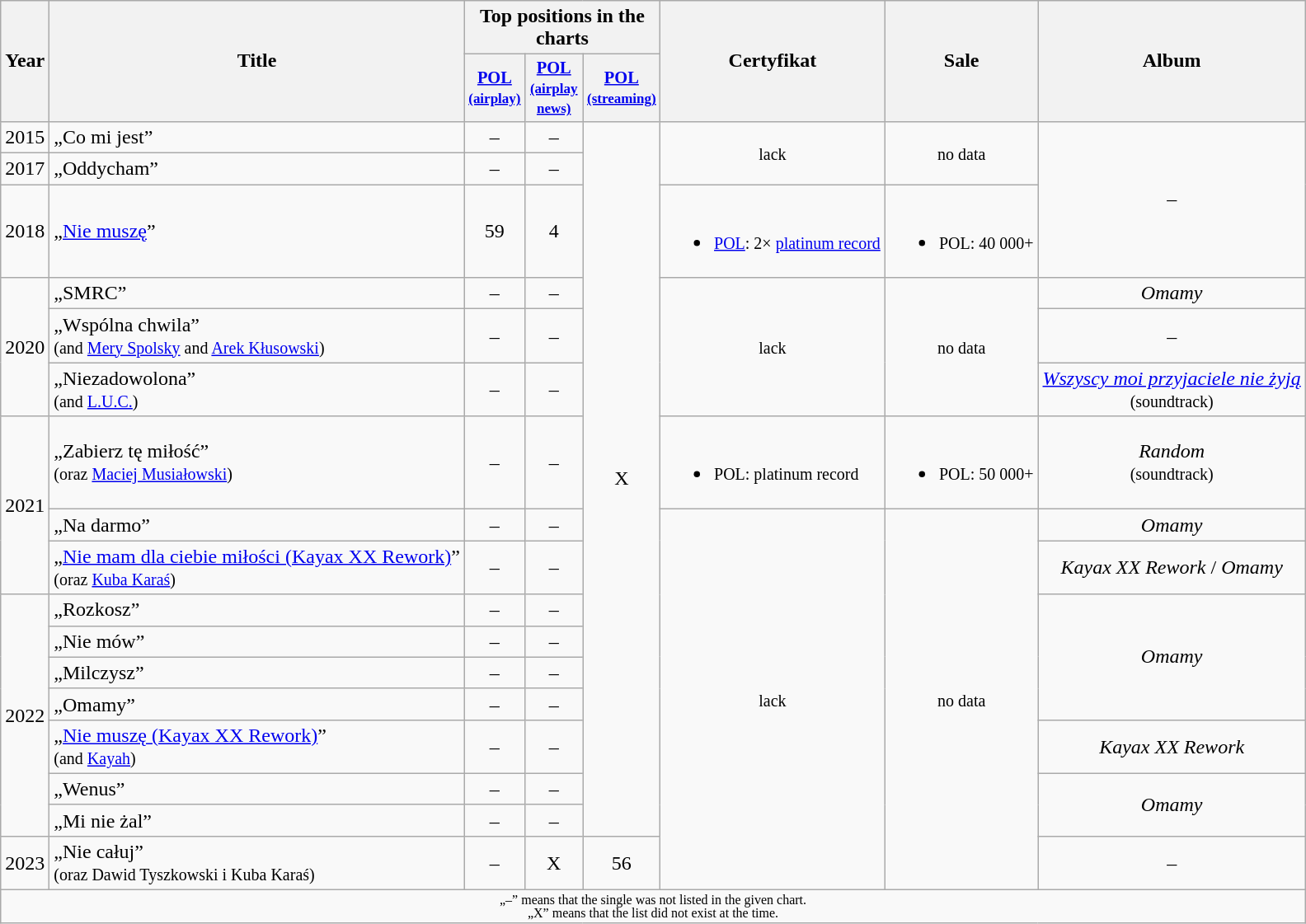<table class="wikitable" style="text-align:center;">
<tr>
<th rowspan="2">Year</th>
<th rowspan="2">Title</th>
<th colspan="3">Top positions in the charts</th>
<th rowspan="2">Certyfikat</th>
<th rowspan="2">Sale</th>
<th rowspan="2">Album</th>
</tr>
<tr>
<th style="width:3em; font-size:85%;"><a href='#'>POL<br><small>(airplay)</small></a><br></th>
<th style="width:3em; font-size:85%;"><a href='#'>POL<br><small>(airplay<br>news)</small></a><br></th>
<th style="width:3em; font-size:85%;"><a href='#'>POL<br><small>(streaming)</small></a><br></th>
</tr>
<tr>
<td>2015</td>
<td align="left">„Co mi jest”</td>
<td>–</td>
<td>–</td>
<td rowspan="16">X</td>
<td rowspan="2"><small>lack</small></td>
<td rowspan="2"><small>no data</small></td>
<td rowspan="3"><em>–</em></td>
</tr>
<tr>
<td>2017</td>
<td align="left">„Oddycham”</td>
<td>–</td>
<td>–</td>
</tr>
<tr>
<td>2018</td>
<td align="left">„<a href='#'>Nie muszę</a>”</td>
<td>59</td>
<td>4</td>
<td align="left"><br><ul><li><small><a href='#'>POL</a>: 2× <a href='#'>platinum record</a></small></li></ul></td>
<td align="left"><br><ul><li><small>POL: 40 000+</small></li></ul></td>
</tr>
<tr>
<td rowspan="3">2020</td>
<td align="left">„SMRC”</td>
<td>–</td>
<td>–</td>
<td rowspan="3"><small>lack</small></td>
<td rowspan="3"><small>no data</small></td>
<td><em>Omamy</em></td>
</tr>
<tr>
<td align="left">„Wspólna chwila”<br><small>(and <a href='#'>Mery Spolsky</a> and <a href='#'>Arek Kłusowski</a>)</small></td>
<td>–</td>
<td>–</td>
<td><em>–</em></td>
</tr>
<tr>
<td align="left">„Niezadowolona”<br><small>(and <a href='#'>L.U.C.</a>)</small></td>
<td>–</td>
<td>–</td>
<td><em><a href='#'>Wszyscy moi przyjaciele nie żyją</a></em><br><small>(soundtrack)</small></td>
</tr>
<tr>
<td rowspan="3">2021</td>
<td align="left">„Zabierz tę miłość”<br><small>(oraz <a href='#'>Maciej Musiałowski</a>)</small></td>
<td>–</td>
<td>–</td>
<td align="left"><br><ul><li><small>POL: platinum record</small></li></ul></td>
<td align="left"><br><ul><li><small>POL: 50 000+</small></li></ul></td>
<td><em>Random</em><br><small>(soundtrack)</small></td>
</tr>
<tr>
<td align="left">„Na darmo”</td>
<td>–</td>
<td>–</td>
<td rowspan="10"><small>lack</small></td>
<td rowspan="10"><small>no data</small></td>
<td><em>Omamy</em></td>
</tr>
<tr>
<td align="left">„<a href='#'>Nie mam dla ciebie miłości (Kayax XX Rework)</a>”<br><small>(oraz <a href='#'>Kuba Karaś</a>)</small></td>
<td>–</td>
<td>–</td>
<td><em>Kayax XX Rework</em> / <em>Omamy</em></td>
</tr>
<tr>
<td rowspan="7">2022</td>
<td align="left">„Rozkosz”</td>
<td>–</td>
<td>–</td>
<td rowspan="4"><em>Omamy</em></td>
</tr>
<tr>
<td align="left">„Nie mów”</td>
<td>–</td>
<td>–</td>
</tr>
<tr>
<td align="left">„Milczysz”</td>
<td>–</td>
<td>–</td>
</tr>
<tr>
<td align="left">„Omamy”</td>
<td>–</td>
<td>–</td>
</tr>
<tr>
<td align="left">„<a href='#'>Nie muszę (Kayax XX Rework)</a>”<br><small>(and <a href='#'>Kayah</a>)</small></td>
<td>–</td>
<td>–</td>
<td><em>Kayax XX Rework</em></td>
</tr>
<tr>
<td align="left">„Wenus”</td>
<td>–</td>
<td>–</td>
<td rowspan="2"><em>Omamy</em></td>
</tr>
<tr>
<td align="left">„Mi nie żal”</td>
<td>–</td>
<td>–</td>
</tr>
<tr>
<td>2023</td>
<td align="left">„Nie całuj”<br><small>(oraz Dawid Tyszkowski i Kuba Karaś)</small></td>
<td>–</td>
<td>X</td>
<td>56</td>
<td><em>–</em></td>
</tr>
<tr>
<td align="center" colspan="8" style="font-size: 8pt">„–” means that the single was not listed in the given chart.<br>„X” means that the list did not exist at the time.</td>
</tr>
</table>
